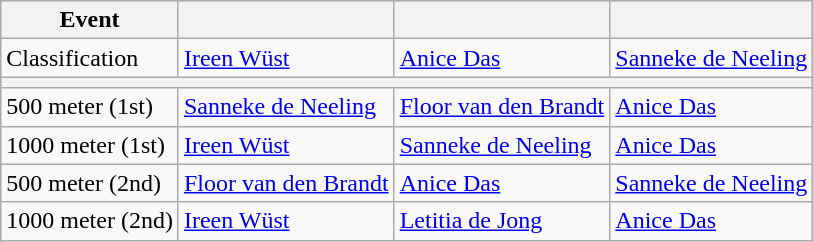<table class="wikitable">
<tr>
<th>Event</th>
<th></th>
<th></th>
<th></th>
</tr>
<tr>
<td>Classification</td>
<td><a href='#'>Ireen Wüst</a></td>
<td><a href='#'>Anice Das</a></td>
<td><a href='#'>Sanneke de Neeling</a></td>
</tr>
<tr>
<th Colspan=4></th>
</tr>
<tr>
<td>500 meter (1st)</td>
<td><a href='#'>Sanneke de Neeling</a></td>
<td><a href='#'>Floor van den Brandt</a></td>
<td><a href='#'>Anice Das</a></td>
</tr>
<tr>
<td>1000 meter (1st)</td>
<td><a href='#'>Ireen Wüst</a></td>
<td><a href='#'>Sanneke de Neeling</a></td>
<td><a href='#'>Anice Das</a></td>
</tr>
<tr>
<td>500 meter (2nd)</td>
<td><a href='#'>Floor van den Brandt</a></td>
<td><a href='#'>Anice Das</a></td>
<td><a href='#'>Sanneke de Neeling</a></td>
</tr>
<tr>
<td>1000 meter (2nd)</td>
<td><a href='#'>Ireen Wüst</a></td>
<td><a href='#'>Letitia de Jong</a></td>
<td><a href='#'>Anice Das</a></td>
</tr>
</table>
